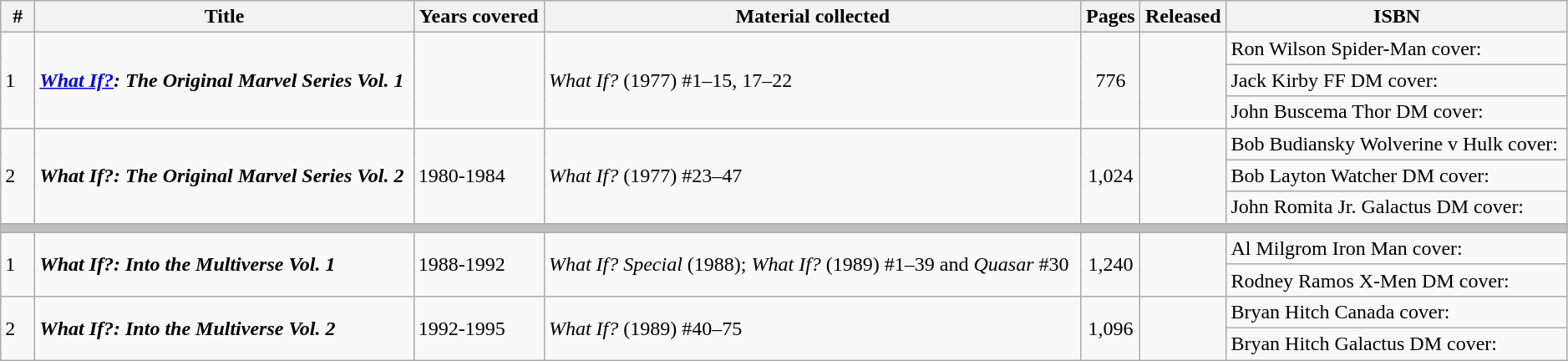<table class="wikitable sortable" width="99%">
<tr>
<th class="unsortable" width="20px">#</th>
<th>Title</th>
<th>Years covered</th>
<th class="unsortable">Material collected</th>
<th>Pages</th>
<th>Released</th>
<th class="unsortable">ISBN</th>
</tr>
<tr>
<td rowspan="3">1</td>
<td rowspan="3"><strong><em><a href='#'>What If?</a>: The Original Marvel Series Vol. 1</em></strong></td>
<td rowspan="3"></td>
<td rowspan="3"><em>What If?</em> (1977) #1–15, 17–22</td>
<td rowspan="3" style="text-align: center;">776</td>
<td rowspan="3"></td>
<td>Ron Wilson Spider-Man cover: </td>
</tr>
<tr>
<td>Jack Kirby FF DM cover: </td>
</tr>
<tr>
<td>John Buscema Thor DM cover: </td>
</tr>
<tr>
<td rowspan="3">2</td>
<td rowspan="3"><strong><em>What If?: The Original Marvel Series Vol. 2</em></strong></td>
<td rowspan="3">1980-1984</td>
<td rowspan="3"><em>What If?</em> (1977) #23–47</td>
<td rowspan="3" style="text-align: center;">1,024</td>
<td rowspan="3"></td>
<td>Bob Budiansky Wolverine v Hulk cover: </td>
</tr>
<tr>
<td>Bob Layton Watcher DM cover: </td>
</tr>
<tr>
<td>John Romita Jr. Galactus DM cover: </td>
</tr>
<tr>
<th colspan="7" style="background-color: silver;"></th>
</tr>
<tr>
<td rowspan="2">1</td>
<td rowspan="2"><strong><em>What If?: Into the Multiverse Vol. 1</em></strong></td>
<td rowspan="2">1988-1992</td>
<td rowspan="2"><em>What If? Special</em> (1988); <em>What If?</em> (1989) #1–39 and <em>Quasar</em> #30</td>
<td rowspan="2" style="text-align: center;">1,240</td>
<td rowspan="2"></td>
<td>Al Milgrom Iron Man cover: </td>
</tr>
<tr>
<td>Rodney Ramos X-Men DM cover: </td>
</tr>
<tr>
<td rowspan="2">2</td>
<td rowspan="2"><strong><em>What If?: Into the Multiverse Vol. 2</em></strong></td>
<td rowspan="2">1992-1995</td>
<td rowspan="2"><em>What If?</em> (1989) #40–75</td>
<td rowspan="2" style="text-align: center;">1,096</td>
<td rowspan="2"></td>
<td>Bryan Hitch Canada cover: </td>
</tr>
<tr>
<td>Bryan Hitch Galactus DM cover: </td>
</tr>
</table>
